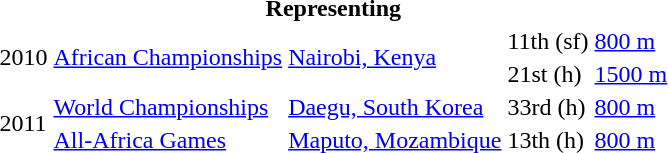<table>
<tr>
<th colspan="5">Representing </th>
</tr>
<tr>
<td rowspan=2>2010</td>
<td rowspan=2><a href='#'>African Championships</a></td>
<td rowspan=2><a href='#'>Nairobi, Kenya</a></td>
<td>11th (sf)</td>
<td><a href='#'>800 m</a></td>
</tr>
<tr>
<td>21st (h)</td>
<td><a href='#'>1500 m</a></td>
</tr>
<tr>
<td rowspan=2>2011</td>
<td><a href='#'>World Championships</a></td>
<td><a href='#'>Daegu, South Korea</a></td>
<td>33rd (h)</td>
<td><a href='#'>800 m</a></td>
</tr>
<tr>
<td><a href='#'>All-Africa Games</a></td>
<td><a href='#'>Maputo, Mozambique</a></td>
<td>13th (h)</td>
<td><a href='#'>800 m</a></td>
</tr>
</table>
